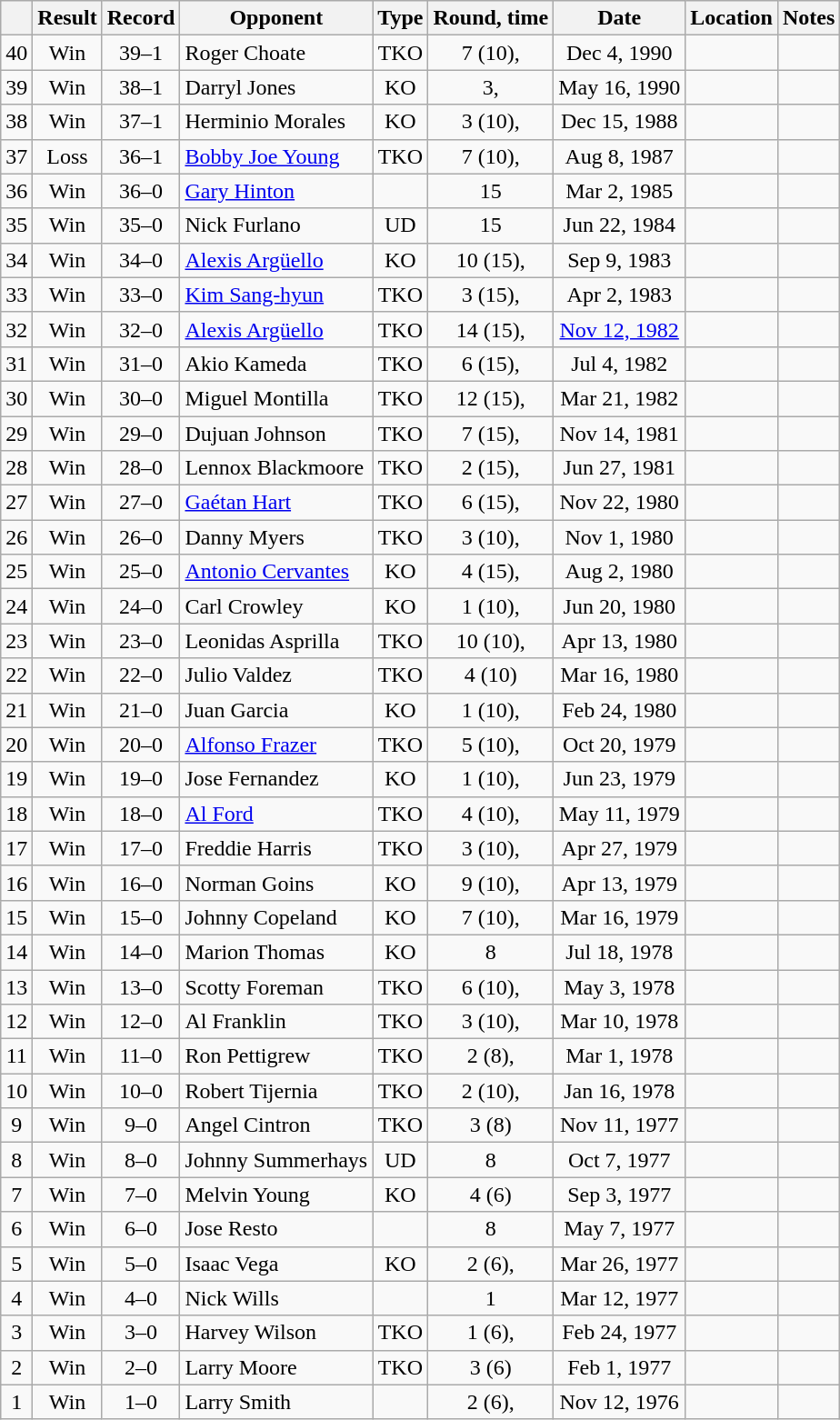<table class="wikitable" style="text-align:center">
<tr>
<th></th>
<th>Result</th>
<th>Record</th>
<th>Opponent</th>
<th>Type</th>
<th>Round, time</th>
<th>Date</th>
<th>Location</th>
<th>Notes</th>
</tr>
<tr>
<td>40</td>
<td>Win</td>
<td>39–1</td>
<td style="text-align:left;">Roger Choate</td>
<td>TKO</td>
<td>7 (10), </td>
<td>Dec 4, 1990</td>
<td style="text-align:left;"></td>
<td></td>
</tr>
<tr>
<td>39</td>
<td>Win</td>
<td>38–1</td>
<td style="text-align:left;">Darryl Jones</td>
<td>KO</td>
<td>3, </td>
<td>May 16, 1990</td>
<td style="text-align:left;"></td>
<td></td>
</tr>
<tr>
<td>38</td>
<td>Win</td>
<td>37–1</td>
<td style="text-align:left;">Herminio Morales</td>
<td>KO</td>
<td>3 (10), </td>
<td>Dec 15, 1988</td>
<td style="text-align:left;"></td>
<td></td>
</tr>
<tr>
<td>37</td>
<td>Loss</td>
<td>36–1</td>
<td style="text-align:left;"><a href='#'>Bobby Joe Young</a></td>
<td>TKO</td>
<td>7 (10), </td>
<td>Aug 8, 1987</td>
<td style="text-align:left;"></td>
<td></td>
</tr>
<tr>
<td>36</td>
<td>Win</td>
<td>36–0</td>
<td style="text-align:left;"><a href='#'>Gary Hinton</a></td>
<td></td>
<td>15</td>
<td>Mar 2, 1985</td>
<td style="text-align:left;"></td>
<td style="text-align:left;"></td>
</tr>
<tr>
<td>35</td>
<td>Win</td>
<td>35–0</td>
<td style="text-align:left;">Nick Furlano</td>
<td>UD</td>
<td>15</td>
<td>Jun 22, 1984</td>
<td style="text-align:left;"></td>
<td style="text-align:left;"></td>
</tr>
<tr>
<td>34</td>
<td>Win</td>
<td>34–0</td>
<td style="text-align:left;"><a href='#'>Alexis Argüello</a></td>
<td>KO</td>
<td>10 (15), </td>
<td>Sep 9, 1983</td>
<td style="text-align:left;"></td>
<td style="text-align:left;"></td>
</tr>
<tr>
<td>33</td>
<td>Win</td>
<td>33–0</td>
<td style="text-align:left;"><a href='#'>Kim Sang-hyun</a></td>
<td>TKO</td>
<td>3 (15), </td>
<td>Apr 2, 1983</td>
<td style="text-align:left;"></td>
<td style="text-align:left;"></td>
</tr>
<tr>
<td>32</td>
<td>Win</td>
<td>32–0</td>
<td style="text-align:left;"><a href='#'>Alexis Argüello</a></td>
<td>TKO</td>
<td>14 (15), </td>
<td><a href='#'>Nov 12, 1982</a></td>
<td style="text-align:left;"></td>
<td style="text-align:left;"></td>
</tr>
<tr>
<td>31</td>
<td>Win</td>
<td>31–0</td>
<td style="text-align:left;">Akio Kameda</td>
<td>TKO</td>
<td>6 (15), </td>
<td>Jul 4, 1982</td>
<td style="text-align:left;"></td>
<td style="text-align:left;"></td>
</tr>
<tr>
<td>30</td>
<td>Win</td>
<td>30–0</td>
<td style="text-align:left;">Miguel Montilla</td>
<td>TKO</td>
<td>12 (15), </td>
<td>Mar 21, 1982</td>
<td style="text-align:left;"></td>
<td style="text-align:left;"></td>
</tr>
<tr>
<td>29</td>
<td>Win</td>
<td>29–0</td>
<td style="text-align:left;">Dujuan Johnson</td>
<td>TKO</td>
<td>7 (15), </td>
<td>Nov 14, 1981</td>
<td style="text-align:left;"></td>
<td style="text-align:left;"></td>
</tr>
<tr>
<td>28</td>
<td>Win</td>
<td>28–0</td>
<td style="text-align:left;">Lennox Blackmoore</td>
<td>TKO</td>
<td>2 (15), </td>
<td>Jun 27, 1981</td>
<td style="text-align:left;"></td>
<td style="text-align:left;"></td>
</tr>
<tr>
<td>27</td>
<td>Win</td>
<td>27–0</td>
<td style="text-align:left;"><a href='#'>Gaétan Hart</a></td>
<td>TKO</td>
<td>6 (15), </td>
<td>Nov 22, 1980</td>
<td style="text-align:left;"></td>
<td style="text-align:left;"></td>
</tr>
<tr>
<td>26</td>
<td>Win</td>
<td>26–0</td>
<td style="text-align:left;">Danny Myers</td>
<td>TKO</td>
<td>3 (10), </td>
<td>Nov 1, 1980</td>
<td style="text-align:left;"></td>
<td></td>
</tr>
<tr>
<td>25</td>
<td>Win</td>
<td>25–0</td>
<td style="text-align:left;"><a href='#'>Antonio Cervantes</a></td>
<td>KO</td>
<td>4 (15), </td>
<td>Aug 2, 1980</td>
<td style="text-align:left;"></td>
<td style="text-align:left;"></td>
</tr>
<tr>
<td>24</td>
<td>Win</td>
<td>24–0</td>
<td style="text-align:left;">Carl Crowley</td>
<td>KO</td>
<td>1 (10), </td>
<td>Jun 20, 1980</td>
<td style="text-align:left;"></td>
<td></td>
</tr>
<tr>
<td>23</td>
<td>Win</td>
<td>23–0</td>
<td style="text-align:left;">Leonidas Asprilla</td>
<td>TKO</td>
<td>10 (10), </td>
<td>Apr 13, 1980</td>
<td style="text-align:left;"></td>
<td></td>
</tr>
<tr>
<td>22</td>
<td>Win</td>
<td>22–0</td>
<td style="text-align:left;">Julio Valdez</td>
<td>TKO</td>
<td>4 (10)</td>
<td>Mar 16, 1980</td>
<td style="text-align:left;"></td>
<td></td>
</tr>
<tr>
<td>21</td>
<td>Win</td>
<td>21–0</td>
<td style="text-align:left;">Juan Garcia</td>
<td>KO</td>
<td>1 (10), </td>
<td>Feb 24, 1980</td>
<td style="text-align:left;"></td>
<td></td>
</tr>
<tr>
<td>20</td>
<td>Win</td>
<td>20–0</td>
<td style="text-align:left;"><a href='#'>Alfonso Frazer</a></td>
<td>TKO</td>
<td>5 (10), </td>
<td>Oct 20, 1979</td>
<td style="text-align:left;"></td>
<td></td>
</tr>
<tr>
<td>19</td>
<td>Win</td>
<td>19–0</td>
<td style="text-align:left;">Jose Fernandez</td>
<td>KO</td>
<td>1 (10), </td>
<td>Jun 23, 1979</td>
<td style="text-align:left;"></td>
<td></td>
</tr>
<tr>
<td>18</td>
<td>Win</td>
<td>18–0</td>
<td style="text-align:left;"><a href='#'>Al Ford</a></td>
<td>TKO</td>
<td>4 (10), </td>
<td>May 11, 1979</td>
<td style="text-align:left;"></td>
<td></td>
</tr>
<tr>
<td>17</td>
<td>Win</td>
<td>17–0</td>
<td style="text-align:left;">Freddie Harris</td>
<td>TKO</td>
<td>3 (10), </td>
<td>Apr 27, 1979</td>
<td style="text-align:left;"></td>
<td></td>
</tr>
<tr>
<td>16</td>
<td>Win</td>
<td>16–0</td>
<td style="text-align:left;">Norman Goins</td>
<td>KO</td>
<td>9 (10), </td>
<td>Apr 13, 1979</td>
<td style="text-align:left;"></td>
<td></td>
</tr>
<tr>
<td>15</td>
<td>Win</td>
<td>15–0</td>
<td style="text-align:left;">Johnny Copeland</td>
<td>KO</td>
<td>7 (10), </td>
<td>Mar 16, 1979</td>
<td style="text-align:left;"></td>
<td></td>
</tr>
<tr>
<td>14</td>
<td>Win</td>
<td>14–0</td>
<td style="text-align:left;">Marion Thomas</td>
<td>KO</td>
<td>8</td>
<td>Jul 18, 1978</td>
<td style="text-align:left;"></td>
<td></td>
</tr>
<tr>
<td>13</td>
<td>Win</td>
<td>13–0</td>
<td style="text-align:left;">Scotty Foreman</td>
<td>TKO</td>
<td>6 (10), </td>
<td>May 3, 1978</td>
<td style="text-align:left;"></td>
<td></td>
</tr>
<tr>
<td>12</td>
<td>Win</td>
<td>12–0</td>
<td style="text-align:left;">Al Franklin</td>
<td>TKO</td>
<td>3 (10), </td>
<td>Mar 10, 1978</td>
<td style="text-align:left;"></td>
<td></td>
</tr>
<tr>
<td>11</td>
<td>Win</td>
<td>11–0</td>
<td style="text-align:left;">Ron Pettigrew</td>
<td>TKO</td>
<td>2 (8), </td>
<td>Mar 1, 1978</td>
<td style="text-align:left;"></td>
<td></td>
</tr>
<tr>
<td>10</td>
<td>Win</td>
<td>10–0</td>
<td style="text-align:left;">Robert Tijernia</td>
<td>TKO</td>
<td>2 (10), </td>
<td>Jan 16, 1978</td>
<td style="text-align:left;"></td>
<td></td>
</tr>
<tr>
<td>9</td>
<td>Win</td>
<td>9–0</td>
<td style="text-align:left;">Angel Cintron</td>
<td>TKO</td>
<td>3 (8)</td>
<td>Nov 11, 1977</td>
<td style="text-align:left;"></td>
<td></td>
</tr>
<tr>
<td>8</td>
<td>Win</td>
<td>8–0</td>
<td style="text-align:left;">Johnny Summerhays</td>
<td>UD</td>
<td>8</td>
<td>Oct 7, 1977</td>
<td style="text-align:left;"></td>
<td></td>
</tr>
<tr>
<td>7</td>
<td>Win</td>
<td>7–0</td>
<td style="text-align:left;">Melvin Young</td>
<td>KO</td>
<td>4 (6)</td>
<td>Sep 3, 1977</td>
<td style="text-align:left;"></td>
<td></td>
</tr>
<tr>
<td>6</td>
<td>Win</td>
<td>6–0</td>
<td style="text-align:left;">Jose Resto</td>
<td></td>
<td>8</td>
<td>May 7, 1977</td>
<td style="text-align:left;"></td>
<td></td>
</tr>
<tr>
<td>5</td>
<td>Win</td>
<td>5–0</td>
<td style="text-align:left;">Isaac Vega</td>
<td>KO</td>
<td>2 (6), </td>
<td>Mar 26, 1977</td>
<td style="text-align:left;"></td>
<td></td>
</tr>
<tr>
<td>4</td>
<td>Win</td>
<td>4–0</td>
<td style="text-align:left;">Nick Wills</td>
<td></td>
<td>1</td>
<td>Mar 12, 1977</td>
<td style="text-align:left;"></td>
<td></td>
</tr>
<tr>
<td>3</td>
<td>Win</td>
<td>3–0</td>
<td style="text-align:left;">Harvey Wilson</td>
<td>TKO</td>
<td>1 (6), </td>
<td>Feb 24, 1977</td>
<td style="text-align:left;"></td>
<td></td>
</tr>
<tr>
<td>2</td>
<td>Win</td>
<td>2–0</td>
<td style="text-align:left;">Larry Moore</td>
<td>TKO</td>
<td>3 (6)</td>
<td>Feb 1, 1977</td>
<td style="text-align:left;"></td>
<td></td>
</tr>
<tr>
<td>1</td>
<td>Win</td>
<td>1–0</td>
<td style="text-align:left;">Larry Smith</td>
<td></td>
<td>2 (6), </td>
<td>Nov 12, 1976</td>
<td style="text-align:left;"></td>
<td></td>
</tr>
</table>
